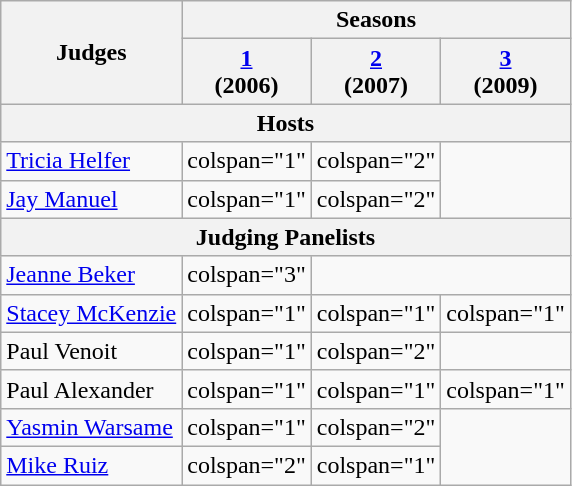<table class="wikitable">
<tr>
<th rowspan="2">Judges</th>
<th colspan="10">Seasons</th>
</tr>
<tr>
<th><a href='#'>1</a><br> (2006)</th>
<th><a href='#'>2</a><br> (2007)</th>
<th><a href='#'>3</a><br> (2009)</th>
</tr>
<tr>
<th scope="col" colspan="4">Hosts</th>
</tr>
<tr>
<td scope="row"><a href='#'>Tricia Helfer</a></td>
<td>colspan="1" </td>
<td>colspan="2" </td>
</tr>
<tr>
<td scope="row"><a href='#'>Jay Manuel</a></td>
<td>colspan="1" </td>
<td>colspan="2" </td>
</tr>
<tr>
<th scope="col" colspan="4">Judging Panelists</th>
</tr>
<tr>
<td scope="row"><a href='#'>Jeanne Beker</a></td>
<td>colspan="3" </td>
</tr>
<tr>
<td scope="row"><a href='#'>Stacey McKenzie</a></td>
<td>colspan="1" </td>
<td>colspan="1" </td>
<td>colspan="1" </td>
</tr>
<tr>
<td scope="row">Paul Venoit</td>
<td>colspan="1" </td>
<td>colspan="2" </td>
</tr>
<tr>
<td scope="row">Paul Alexander</td>
<td>colspan="1" </td>
<td>colspan="1" </td>
<td>colspan="1" </td>
</tr>
<tr>
<td scope="row"><a href='#'>Yasmin Warsame</a></td>
<td>colspan="1" </td>
<td>colspan="2" </td>
</tr>
<tr>
<td scope="row"><a href='#'>Mike Ruiz</a></td>
<td>colspan="2" </td>
<td>colspan="1" </td>
</tr>
</table>
